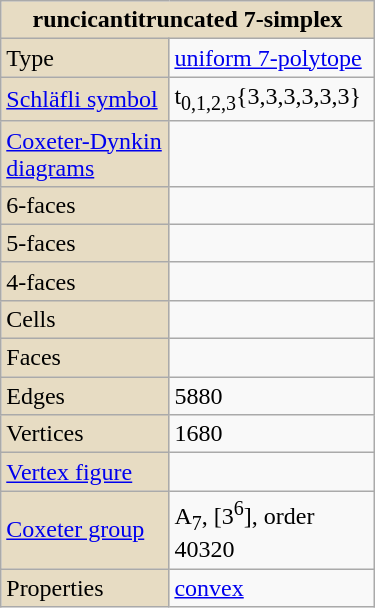<table class="wikitable" align="right" style="margin-left:10px" width="250">
<tr>
<th style="background:#e7dcc3;" colspan="2">runcicantitruncated 7-simplex</th>
</tr>
<tr>
<td style="background:#e7dcc3;">Type</td>
<td><a href='#'>uniform 7-polytope</a></td>
</tr>
<tr>
<td style="background:#e7dcc3;"><a href='#'>Schläfli symbol</a></td>
<td>t<sub>0,1,2,3</sub>{3,3,3,3,3,3}</td>
</tr>
<tr>
<td style="background:#e7dcc3;"><a href='#'>Coxeter-Dynkin diagrams</a></td>
<td></td>
</tr>
<tr>
<td style="background:#e7dcc3;">6-faces</td>
<td></td>
</tr>
<tr>
<td style="background:#e7dcc3;">5-faces</td>
<td></td>
</tr>
<tr>
<td style="background:#e7dcc3;">4-faces</td>
<td></td>
</tr>
<tr>
<td style="background:#e7dcc3;">Cells</td>
<td></td>
</tr>
<tr>
<td style="background:#e7dcc3;">Faces</td>
<td></td>
</tr>
<tr>
<td style="background:#e7dcc3;">Edges</td>
<td>5880</td>
</tr>
<tr>
<td style="background:#e7dcc3;">Vertices</td>
<td>1680</td>
</tr>
<tr>
<td style="background:#e7dcc3;"><a href='#'>Vertex figure</a></td>
<td></td>
</tr>
<tr>
<td style="background:#e7dcc3;"><a href='#'>Coxeter group</a></td>
<td>A<sub>7</sub>, [3<sup>6</sup>], order 40320</td>
</tr>
<tr>
<td style="background:#e7dcc3;">Properties</td>
<td><a href='#'>convex</a></td>
</tr>
</table>
